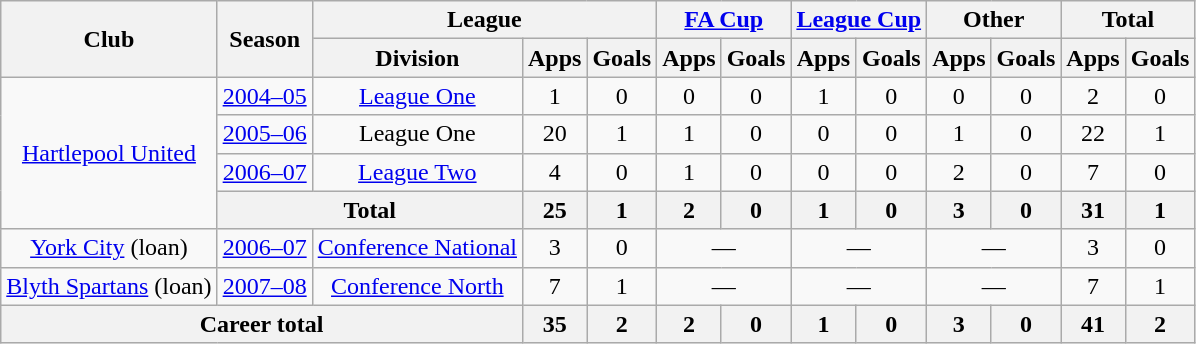<table class=wikitable style="text-align: center;">
<tr>
<th rowspan=2>Club</th>
<th rowspan=2>Season</th>
<th colspan=3>League</th>
<th colspan=2><a href='#'>FA Cup</a></th>
<th colspan=2><a href='#'>League Cup</a></th>
<th colspan=2>Other</th>
<th colspan=2>Total</th>
</tr>
<tr>
<th>Division</th>
<th>Apps</th>
<th>Goals</th>
<th>Apps</th>
<th>Goals</th>
<th>Apps</th>
<th>Goals</th>
<th>Apps</th>
<th>Goals</th>
<th>Apps</th>
<th>Goals</th>
</tr>
<tr>
<td rowspan=4><a href='#'>Hartlepool United</a></td>
<td><a href='#'>2004–05</a></td>
<td><a href='#'>League One</a></td>
<td>1</td>
<td>0</td>
<td>0</td>
<td>0</td>
<td>1</td>
<td>0</td>
<td>0</td>
<td>0</td>
<td>2</td>
<td>0</td>
</tr>
<tr>
<td><a href='#'>2005–06</a></td>
<td>League One</td>
<td>20</td>
<td>1</td>
<td>1</td>
<td>0</td>
<td>0</td>
<td>0</td>
<td>1</td>
<td>0</td>
<td>22</td>
<td>1</td>
</tr>
<tr>
<td><a href='#'>2006–07</a></td>
<td><a href='#'>League Two</a></td>
<td>4</td>
<td>0</td>
<td>1</td>
<td>0</td>
<td>0</td>
<td>0</td>
<td>2</td>
<td>0</td>
<td>7</td>
<td>0</td>
</tr>
<tr>
<th colspan=2>Total</th>
<th>25</th>
<th>1</th>
<th>2</th>
<th>0</th>
<th>1</th>
<th>0</th>
<th>3</th>
<th>0</th>
<th>31</th>
<th>1</th>
</tr>
<tr>
<td><a href='#'>York City</a> (loan)</td>
<td><a href='#'>2006–07</a></td>
<td><a href='#'>Conference National</a></td>
<td>3</td>
<td>0</td>
<td colspan=2>—</td>
<td colspan=2>—</td>
<td colspan=2>—</td>
<td>3</td>
<td>0</td>
</tr>
<tr>
<td><a href='#'>Blyth Spartans</a> (loan)</td>
<td><a href='#'>2007–08</a></td>
<td><a href='#'>Conference North</a></td>
<td>7</td>
<td>1</td>
<td colspan=2>—</td>
<td colspan=2>—</td>
<td colspan=2>—</td>
<td>7</td>
<td>1</td>
</tr>
<tr>
<th colspan=3>Career total</th>
<th>35</th>
<th>2</th>
<th>2</th>
<th>0</th>
<th>1</th>
<th>0</th>
<th>3</th>
<th>0</th>
<th>41</th>
<th>2</th>
</tr>
</table>
